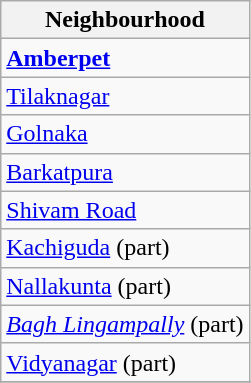<table class="wikitable sortable static-row-numbers static-row-header-hash">
<tr>
<th>Neighbourhood</th>
</tr>
<tr>
<td><strong><a href='#'>Amberpet</a></strong></td>
</tr>
<tr>
<td><a href='#'>Tilaknagar</a></td>
</tr>
<tr>
<td><a href='#'>Golnaka</a></td>
</tr>
<tr>
<td><a href='#'>Barkatpura</a></td>
</tr>
<tr>
<td><a href='#'>Shivam Road</a></td>
</tr>
<tr>
<td><a href='#'>Kachiguda</a> (part)</td>
</tr>
<tr>
<td><a href='#'>Nallakunta</a>  (part)</td>
</tr>
<tr>
<td><em><a href='#'>Bagh Lingampally</a></em> (part)</td>
</tr>
<tr>
<td><a href='#'>Vidyanagar</a> (part)</td>
</tr>
<tr>
</tr>
</table>
